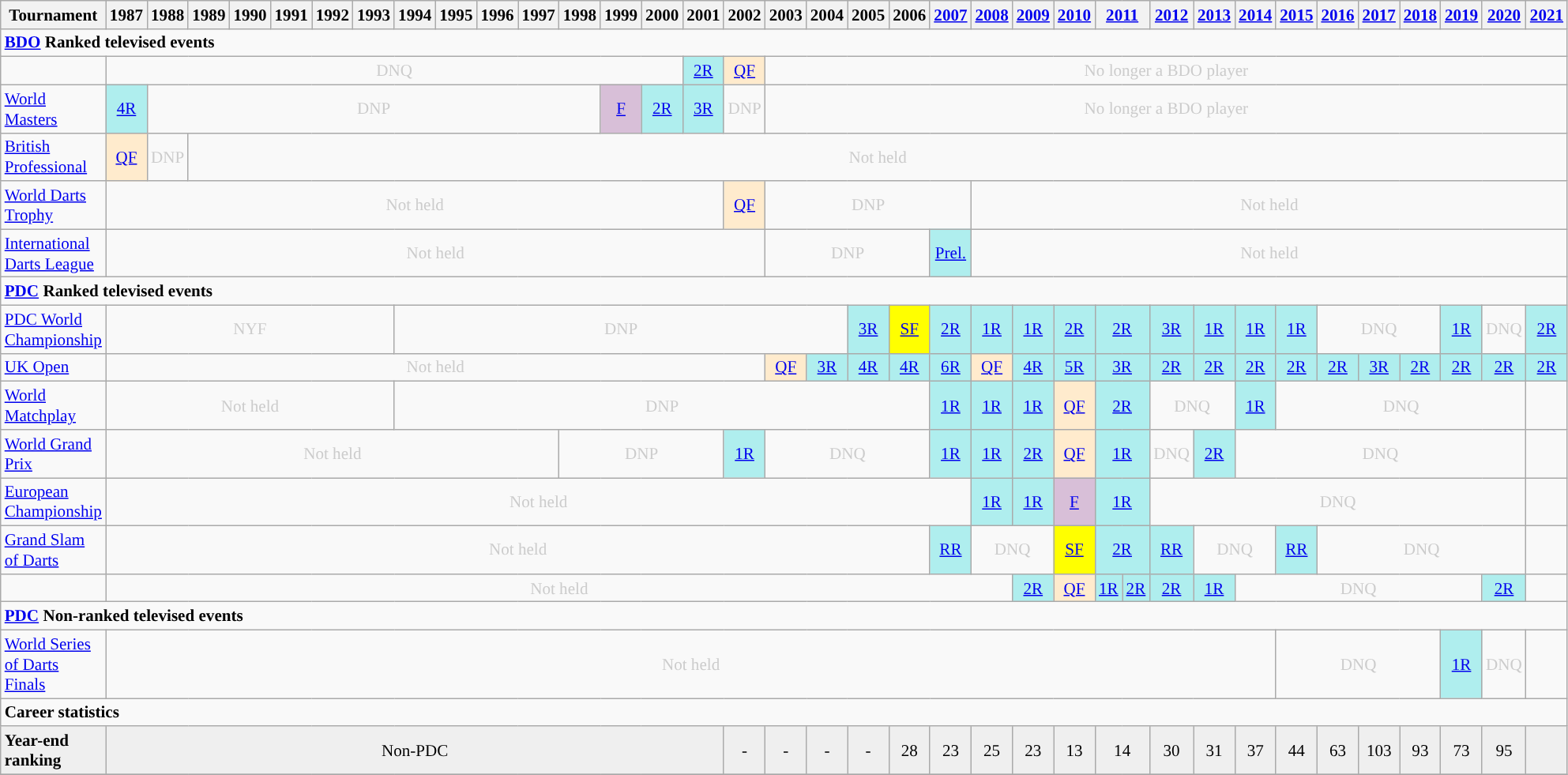<table class=wikitable style=text-align:center;font-size:88%>
<tr>
<th>Tournament</th>
<th>1987</th>
<th>1988</th>
<th>1989</th>
<th>1990</th>
<th>1991</th>
<th>1992</th>
<th>1993</th>
<th>1994</th>
<th>1995</th>
<th>1996</th>
<th>1997</th>
<th>1998</th>
<th>1999</th>
<th>2000</th>
<th>2001</th>
<th>2002</th>
<th>2003</th>
<th>2004</th>
<th>2005</th>
<th>2006</th>
<th><a href='#'>2007</a></th>
<th><a href='#'>2008</a></th>
<th><a href='#'>2009</a></th>
<th><a href='#'>2010</a></th>
<th colspan="2"><a href='#'>2011</a></th>
<th><a href='#'>2012</a></th>
<th><a href='#'>2013</a></th>
<th><a href='#'>2014</a></th>
<th><a href='#'>2015</a></th>
<th><a href='#'>2016</a></th>
<th><a href='#'>2017</a></th>
<th><a href='#'>2018</a></th>
<th><a href='#'>2019</a></th>
<th><a href='#'>2020</a></th>
<th><a href='#'>2021</a></th>
</tr>
<tr>
<td colspan="37" align="left"><strong><a href='#'>BDO</a> Ranked televised events</strong></td>
</tr>
<tr>
<td align=left></td>
<td colspan="14" style="text-align:center; color:#ccc;">DNQ</td>
<td style="text-align:center; background:#afeeee;"><a href='#'>2R</a></td>
<td style="text-align:center; background:#ffebcd;"><a href='#'>QF</a></td>
<td colspan="20" style="text-align:center; color:#ccc;">No longer a BDO player</td>
</tr>
<tr>
<td align=left><a href='#'>World Masters</a></td>
<td style="text-align:center; background:#afeeee;"><a href='#'>4R</a></td>
<td colspan="11" style="text-align:center; color:#ccc;">DNP</td>
<td style="text-align:center; background:thistle;"><a href='#'>F</a></td>
<td style="text-align:center; background:#afeeee;"><a href='#'>2R</a></td>
<td style="text-align:center; background:#afeeee;"><a href='#'>3R</a></td>
<td style="text-align:center; color:#ccc;">DNP</td>
<td colspan="20" style="text-align:center; color:#ccc;">No longer a BDO player</td>
</tr>
<tr>
<td align=left><a href='#'>British Professional</a></td>
<td style="text-align:center; background:#ffebcd;"><a href='#'>QF</a></td>
<td style="text-align:center; color:#ccc;">DNP</td>
<td colspan="34" style="text-align:center; color:#ccc;">Not held</td>
</tr>
<tr>
<td align=left><a href='#'>World Darts Trophy</a></td>
<td colspan="15" style="text-align:center; color:#ccc;">Not held</td>
<td style="text-align:center; background:#ffebcd;"><a href='#'>QF</a></td>
<td colspan="5" style="text-align:center; color:#ccc;">DNP</td>
<td colspan="15" style="text-align:center; color:#ccc;">Not held</td>
</tr>
<tr>
<td align=left><a href='#'>International Darts League</a></td>
<td colspan="16" style="text-align:center; color:#ccc;">Not held</td>
<td colspan="4" style="text-align:center; color:#ccc;">DNP</td>
<td style="text-align:center; background:#afeeee;"><a href='#'>Prel.</a></td>
<td colspan="15" style="text-align:center; color:#ccc;">Not held</td>
</tr>
<tr>
<td colspan="37" align="left"><strong><a href='#'>PDC</a> Ranked televised events</strong></td>
</tr>
<tr>
<td align=left><a href='#'>PDC World Championship</a></td>
<td colspan="7" style="text-align:center; color:#ccc;">NYF</td>
<td colspan="11" style="text-align:center; color:#ccc;">DNP</td>
<td style="text-align:center; background:#afeeee;"><a href='#'>3R</a></td>
<td style="text-align:center; background:yellow;"><a href='#'>SF</a></td>
<td style="text-align:center; background:#afeeee;"><a href='#'>2R</a></td>
<td style="text-align:center; background:#afeeee;"><a href='#'>1R</a></td>
<td style="text-align:center; background:#afeeee;"><a href='#'>1R</a></td>
<td style="text-align:center; background:#afeeee;"><a href='#'>2R</a></td>
<td style="text-align:center; background:#afeeee;" colspan="2"><a href='#'>2R</a></td>
<td style="text-align:center; background:#afeeee;"><a href='#'>3R</a></td>
<td style="text-align:center; background:#afeeee;"><a href='#'>1R</a></td>
<td style="text-align:center; background:#afeeee;"><a href='#'>1R</a></td>
<td style="text-align:center; background:#afeeee;"><a href='#'>1R</a></td>
<td colspan="3" style="text-align:center; color:#ccc;">DNQ</td>
<td style="text-align:center; background:#afeeee;"><a href='#'>1R</a></td>
<td style="text-align:center; color:#ccc;">DNQ</td>
<td style="text-align:center; background:#afeeee;"><a href='#'>2R</a></td>
</tr>
<tr>
<td align=left><a href='#'>UK Open</a></td>
<td colspan="16" style="text-align:center; color:#ccc;">Not held</td>
<td style="text-align:center; background:#ffebcd;"><a href='#'>QF</a></td>
<td style="text-align:center; background:#afeeee;"><a href='#'>3R</a></td>
<td style="text-align:center; background:#afeeee;"><a href='#'>4R</a></td>
<td style="text-align:center; background:#afeeee;"><a href='#'>4R</a></td>
<td style="text-align:center; background:#afeeee;"><a href='#'>6R</a></td>
<td style="text-align:center; background:#ffebcd;"><a href='#'>QF</a></td>
<td style="text-align:center; background:#afeeee;"><a href='#'>4R</a></td>
<td style="text-align:center; background:#afeeee;"><a href='#'>5R</a></td>
<td style="text-align:center; background:#afeeee;" colspan="2"><a href='#'>3R</a></td>
<td style="text-align:center; background:#afeeee;"><a href='#'>2R</a></td>
<td style="text-align:center; background:#afeeee;"><a href='#'>2R</a></td>
<td style="text-align:center; background:#afeeee;"><a href='#'>2R</a></td>
<td style="text-align:center; background:#afeeee;"><a href='#'>2R</a></td>
<td style="text-align:center; background:#afeeee;"><a href='#'>2R</a></td>
<td style="text-align:center; background:#afeeee;"><a href='#'>3R</a></td>
<td style="text-align:center; background:#afeeee;"><a href='#'>2R</a></td>
<td style="text-align:center; background:#afeeee;"><a href='#'>2R</a></td>
<td style="text-align:center; background:#afeeee;"><a href='#'>2R</a></td>
<td style="text-align:center; background:#afeeee;"><a href='#'>2R</a></td>
</tr>
<tr>
<td align=left><a href='#'>World Matchplay</a></td>
<td colspan="7" style="text-align:center; color:#ccc;">Not held</td>
<td colspan="13" style="text-align:center; color:#ccc;">DNP</td>
<td style="text-align:center; background:#afeeee;"><a href='#'>1R</a></td>
<td style="text-align:center; background:#afeeee;"><a href='#'>1R</a></td>
<td style="text-align:center; background:#afeeee;"><a href='#'>1R</a></td>
<td style="text-align:center; background:#ffebcd;"><a href='#'>QF</a></td>
<td style="text-align:center; background:#afeeee;"  colspan="2"><a href='#'>2R</a></td>
<td colspan="2" style="text-align:center; color:#ccc;">DNQ</td>
<td style="text-align:center; background:#afeeee;"><a href='#'>1R</a></td>
<td colspan="6" style="text-align:center; color:#ccc;">DNQ</td>
<td></td>
</tr>
<tr>
<td align=left><a href='#'>World Grand Prix</a></td>
<td colspan="11" style="text-align:center; color:#ccc;">Not held</td>
<td colspan="4" style="text-align:center; color:#ccc;">DNP</td>
<td style="text-align:center; background:#afeeee;"><a href='#'>1R</a></td>
<td colspan="4" style="text-align:center; color:#ccc;">DNQ</td>
<td style="text-align:center; background:#afeeee;"><a href='#'>1R</a></td>
<td style="text-align:center; background:#afeeee;"><a href='#'>1R</a></td>
<td style="text-align:center; background:#afeeee;"><a href='#'>2R</a></td>
<td style="text-align:center; background:#ffebcd;"><a href='#'>QF</a></td>
<td style="text-align:center; background:#afeeee;" colspan="2"><a href='#'>1R</a></td>
<td style="text-align:center; color:#ccc;">DNQ</td>
<td style="text-align:center; background:#afeeee;"><a href='#'>2R</a></td>
<td colspan="7" style="text-align:center; color:#ccc;">DNQ</td>
<td></td>
</tr>
<tr>
<td align=left><a href='#'>European Championship</a></td>
<td colspan="21" style="text-align:center; color:#ccc;">Not held</td>
<td style="text-align:center; background:#afeeee;"><a href='#'>1R</a></td>
<td style="text-align:center; background:#afeeee;"><a href='#'>1R</a></td>
<td style="text-align:center; background:thistle;"><a href='#'>F</a></td>
<td style="text-align:center; background:#afeeee;" colspan="2"><a href='#'>1R</a></td>
<td colspan="9" style="text-align:center; color:#ccc;">DNQ</td>
<td></td>
</tr>
<tr>
<td align=left><a href='#'>Grand Slam of Darts</a></td>
<td colspan="20" style="text-align:center; color:#ccc;">Not held</td>
<td style="text-align:center; background:#afeeee;"><a href='#'>RR</a></td>
<td colspan="2" style="text-align:center; color:#ccc;">DNQ</td>
<td style="text-align:center; background:yellow;"><a href='#'>SF</a></td>
<td style="text-align:center; background:#afeeee;" colspan="2"><a href='#'>2R</a></td>
<td style="text-align:center; background:#afeeee;"><a href='#'>RR</a></td>
<td colspan="2" style="text-align:center; color:#ccc;">DNQ</td>
<td style="text-align:center; background:#afeeee;"><a href='#'>RR</a></td>
<td colspan="5" style="text-align:center; color:#ccc;">DNQ</td>
<td></td>
</tr>
<tr>
<td align=left></td>
<td colspan="22" style="text-align:center; color:#ccc;">Not held</td>
<td style="text-align:center; background:#afeeee;"><a href='#'>2R</a></td>
<td style="text-align:center; background:#ffebcd;"><a href='#'>QF</a></td>
<td style="text-align:center; background:#afeeee;"><a href='#'>1R</a></td>
<td style="text-align:center; background:#afeeee;"><a href='#'>2R</a></td>
<td style="text-align:center; background:#afeeee;"><a href='#'>2R</a></td>
<td style="text-align:center; background:#afeeee;"><a href='#'>1R</a></td>
<td colspan="6" style="text-align:center; color:#ccc;">DNQ</td>
<td style="text-align:center; background:#afeeee;"><a href='#'>2R</a></td>
<td></td>
</tr>
<tr>
<td colspan="37" align="left"><strong><a href='#'>PDC</a> Non-ranked televised events</strong></td>
</tr>
<tr>
<td align=left><a href='#'>World Series of Darts Finals</a></td>
<td colspan="29" style="text-align:center; color:#ccc;">Not held</td>
<td colspan="4" style="text-align:center; color:#ccc;">DNQ</td>
<td style="text-align:center; background:#afeeee;"><a href='#'>1R</a></td>
<td style="text-align:center; color:#ccc;">DNQ</td>
<td></td>
</tr>
<tr>
<td colspan="37" align="left"><strong>Career statistics</strong></td>
</tr>
<tr bgcolor="efefef">
<td align="left"><strong>Year-end ranking</strong></td>
<td colspan="15" style="text-align:center;">Non-PDC</td>
<td style="text-align:center;">-</td>
<td style="text-align:center;">-</td>
<td style="text-align:center;">-</td>
<td style="text-align:center;">-</td>
<td style="text-align:center;">28</td>
<td style="text-align:center;">23</td>
<td style="text-align:center;">25</td>
<td style="text-align:center;">23</td>
<td style="text-align:center;">13</td>
<td colspan="2" style="text-align:center;">14</td>
<td style="text-align:center;">30</td>
<td style="text-align:center;">31</td>
<td style="text-align:center;">37</td>
<td style="text-align:center;">44</td>
<td style="text-align:center;">63</td>
<td style="text-align:center;">103</td>
<td style="text-align:center;">93</td>
<td style="text-align:center;">73</td>
<td style="text-align:center;">95</td>
<td></td>
</tr>
<tr>
</tr>
</table>
